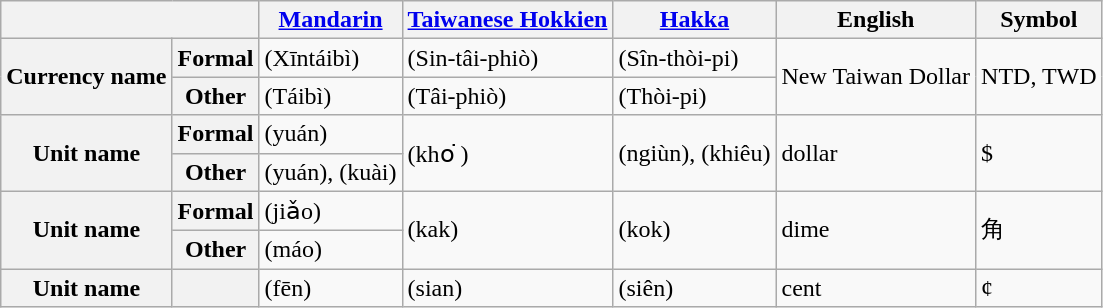<table class=wikitable>
<tr>
<th colspan=2></th>
<th><a href='#'>Mandarin</a></th>
<th><a href='#'>Taiwanese Hokkien</a></th>
<th><a href='#'>Hakka</a></th>
<th>English</th>
<th>Symbol</th>
</tr>
<tr>
<th rowspan=2>Currency name</th>
<th>Formal</th>
<td> (Xīntáibì)</td>
<td> (Sin-tâi-phiò)</td>
<td> (Sîn-thòi-pi)</td>
<td rowspan=2>New Taiwan Dollar</td>
<td rowspan=2>NTD, TWD</td>
</tr>
<tr>
<th>Other</th>
<td> (Táibì)</td>
<td> (Tâi-phiò)</td>
<td> (Thòi-pi)</td>
</tr>
<tr>
<th rowspan=2>Unit name</th>
<th>Formal</th>
<td> (yuán)</td>
<td rowspan=2> (kho͘ )</td>
<td rowspan=2> (ngiùn),  (khiêu)</td>
<td rowspan=2>dollar</td>
<td rowspan=2>$</td>
</tr>
<tr>
<th>Other</th>
<td> (yuán),  (kuài)</td>
</tr>
<tr>
<th rowspan=2> Unit name</th>
<th>Formal</th>
<td> (jiǎo)</td>
<td rowspan=2> (kak)</td>
<td rowspan=2> (kok)</td>
<td rowspan=2>dime</td>
<td rowspan=2>角</td>
</tr>
<tr>
<th>Other</th>
<td> (máo)</td>
</tr>
<tr>
<th> Unit name</th>
<th></th>
<td> (fēn)</td>
<td> (sian)</td>
<td> (siên)</td>
<td>cent</td>
<td>¢</td>
</tr>
</table>
